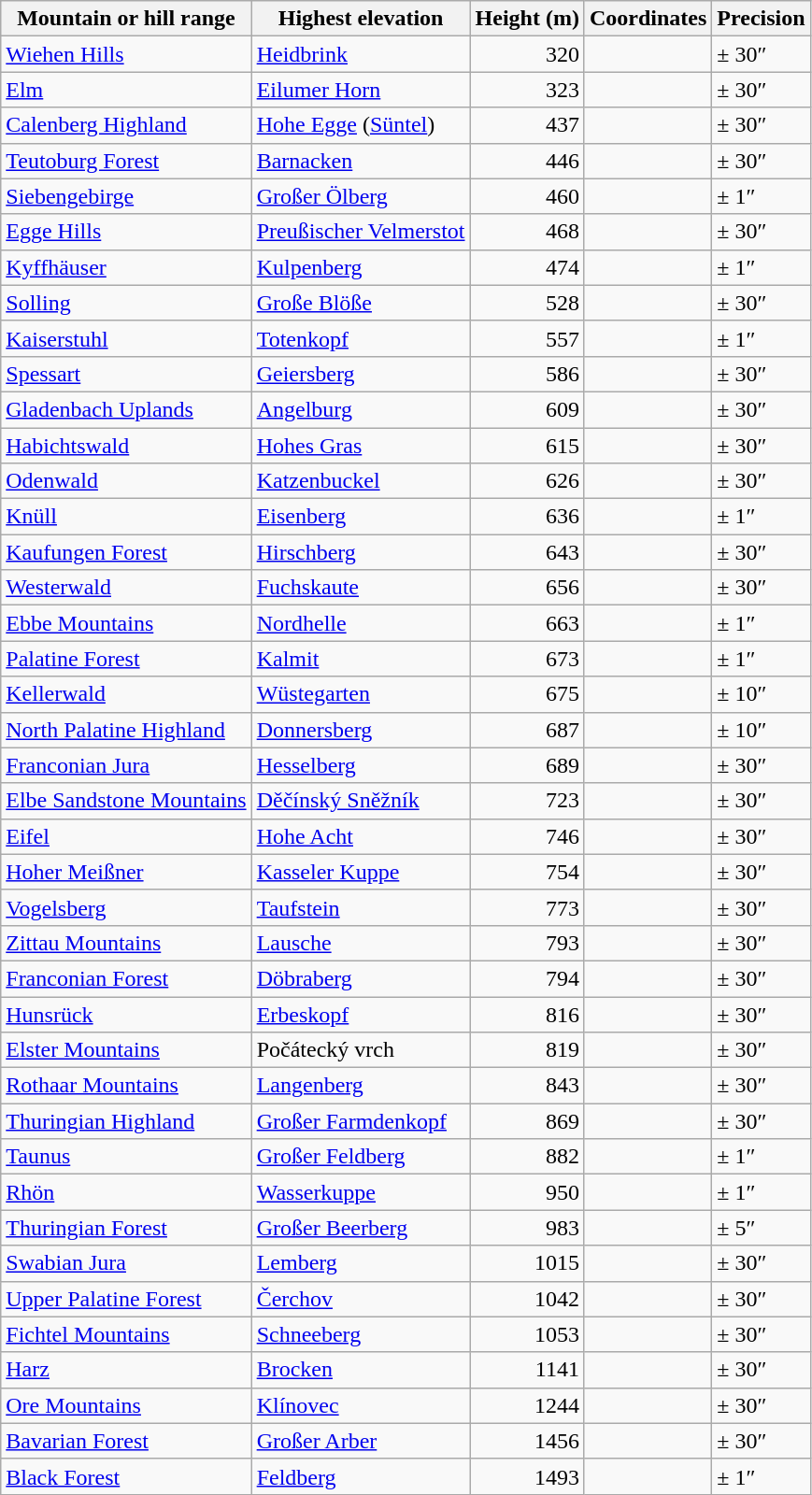<table class="wikitable sortable">
<tr>
<th>Mountain or hill range</th>
<th>Highest elevation</th>
<th>Height (m)</th>
<th>Coordinates</th>
<th>Precision</th>
</tr>
<tr>
<td><a href='#'>Wiehen Hills</a></td>
<td><a href='#'>Heidbrink</a></td>
<td align="right">320</td>
<td></td>
<td>± 30″</td>
</tr>
<tr>
<td><a href='#'>Elm</a></td>
<td><a href='#'>Eilumer Horn</a></td>
<td align="right">323</td>
<td></td>
<td>± 30″</td>
</tr>
<tr>
<td><a href='#'>Calenberg Highland</a></td>
<td><a href='#'>Hohe Egge</a> (<a href='#'>Süntel</a>)</td>
<td align="right">437</td>
<td></td>
<td>± 30″</td>
</tr>
<tr>
<td><a href='#'>Teutoburg Forest</a></td>
<td><a href='#'>Barnacken</a></td>
<td align="right">446</td>
<td></td>
<td>± 30″</td>
</tr>
<tr>
<td><a href='#'>Siebengebirge</a></td>
<td><a href='#'>Großer Ölberg</a></td>
<td align="right">460</td>
<td></td>
<td>± 1″</td>
</tr>
<tr>
<td><a href='#'>Egge Hills</a></td>
<td><a href='#'>Preußischer Velmerstot</a></td>
<td align="right">468</td>
<td></td>
<td>± 30″</td>
</tr>
<tr>
<td><a href='#'>Kyffhäuser</a></td>
<td><a href='#'>Kulpenberg</a></td>
<td align="right">474</td>
<td></td>
<td>± 1″</td>
</tr>
<tr>
<td><a href='#'>Solling</a></td>
<td><a href='#'>Große Blöße</a></td>
<td align="right">528</td>
<td></td>
<td>± 30″</td>
</tr>
<tr>
<td><a href='#'>Kaiserstuhl</a></td>
<td><a href='#'>Totenkopf</a></td>
<td align="right">557</td>
<td></td>
<td>± 1″</td>
</tr>
<tr>
<td><a href='#'>Spessart</a></td>
<td><a href='#'>Geiersberg</a></td>
<td align="right">586</td>
<td></td>
<td>± 30″</td>
</tr>
<tr>
<td><a href='#'>Gladenbach Uplands</a></td>
<td><a href='#'>Angelburg</a></td>
<td align="right">609</td>
<td></td>
<td>± 30″</td>
</tr>
<tr>
<td><a href='#'>Habichtswald</a></td>
<td><a href='#'>Hohes Gras</a></td>
<td align="right">615</td>
<td></td>
<td>± 30″</td>
</tr>
<tr>
<td><a href='#'>Odenwald</a></td>
<td><a href='#'>Katzenbuckel</a></td>
<td align="right">626</td>
<td></td>
<td>± 30″</td>
</tr>
<tr>
<td><a href='#'>Knüll</a></td>
<td><a href='#'>Eisenberg</a></td>
<td align="right">636</td>
<td></td>
<td>± 1″</td>
</tr>
<tr>
<td><a href='#'>Kaufungen Forest</a></td>
<td><a href='#'>Hirschberg</a></td>
<td align="right">643</td>
<td></td>
<td>± 30″</td>
</tr>
<tr>
<td><a href='#'>Westerwald</a></td>
<td><a href='#'>Fuchskaute</a></td>
<td align="right">656</td>
<td></td>
<td>± 30″</td>
</tr>
<tr>
<td><a href='#'>Ebbe Mountains</a></td>
<td><a href='#'>Nordhelle</a></td>
<td align="right">663</td>
<td></td>
<td>± 1″</td>
</tr>
<tr>
<td><a href='#'>Palatine Forest</a></td>
<td><a href='#'>Kalmit</a></td>
<td align="right">673</td>
<td></td>
<td>± 1″</td>
</tr>
<tr>
<td><a href='#'>Kellerwald</a></td>
<td><a href='#'>Wüstegarten</a></td>
<td align="right">675</td>
<td></td>
<td>± 10″</td>
</tr>
<tr>
<td><a href='#'>North Palatine Highland</a></td>
<td><a href='#'>Donnersberg</a></td>
<td align="right">687</td>
<td></td>
<td>± 10″</td>
</tr>
<tr>
<td><a href='#'>Franconian Jura</a></td>
<td><a href='#'>Hesselberg</a></td>
<td align="right">689</td>
<td></td>
<td>± 30″</td>
</tr>
<tr>
<td><a href='#'>Elbe Sandstone Mountains</a></td>
<td><a href='#'>Děčínský Sněžník</a></td>
<td align="right">723</td>
<td></td>
<td>± 30″</td>
</tr>
<tr>
<td><a href='#'>Eifel</a></td>
<td><a href='#'>Hohe Acht</a></td>
<td align="right">746</td>
<td></td>
<td>± 30″</td>
</tr>
<tr>
<td><a href='#'>Hoher Meißner</a></td>
<td><a href='#'>Kasseler Kuppe</a></td>
<td align="right">754</td>
<td></td>
<td>± 30″</td>
</tr>
<tr>
<td><a href='#'>Vogelsberg</a></td>
<td><a href='#'>Taufstein</a></td>
<td align="right">773</td>
<td></td>
<td>± 30″</td>
</tr>
<tr>
<td><a href='#'>Zittau Mountains</a></td>
<td><a href='#'>Lausche</a></td>
<td align="right">793</td>
<td></td>
<td>± 30″</td>
</tr>
<tr>
<td><a href='#'>Franconian Forest</a></td>
<td><a href='#'>Döbraberg</a></td>
<td align="right">794</td>
<td></td>
<td>± 30″</td>
</tr>
<tr>
<td><a href='#'>Hunsrück</a></td>
<td><a href='#'>Erbeskopf</a></td>
<td align="right">816</td>
<td></td>
<td>± 30″</td>
</tr>
<tr>
<td><a href='#'>Elster Mountains</a></td>
<td>Počátecký vrch</td>
<td align="right">819</td>
<td></td>
<td>± 30″</td>
</tr>
<tr>
<td><a href='#'>Rothaar Mountains</a></td>
<td><a href='#'>Langenberg</a></td>
<td align="right">843</td>
<td></td>
<td>± 30″</td>
</tr>
<tr>
<td><a href='#'>Thuringian Highland</a></td>
<td><a href='#'>Großer Farmdenkopf</a></td>
<td align="right">869</td>
<td></td>
<td>± 30″</td>
</tr>
<tr>
<td><a href='#'>Taunus</a></td>
<td><a href='#'>Großer Feldberg</a></td>
<td align="right">882</td>
<td></td>
<td>± 1″</td>
</tr>
<tr>
<td><a href='#'>Rhön</a></td>
<td><a href='#'>Wasserkuppe</a></td>
<td align="right">950</td>
<td></td>
<td>± 1″</td>
</tr>
<tr>
<td><a href='#'>Thuringian Forest</a></td>
<td><a href='#'>Großer Beerberg</a></td>
<td align="right">983</td>
<td></td>
<td>± 5″</td>
</tr>
<tr>
<td><a href='#'>Swabian Jura</a></td>
<td><a href='#'>Lemberg</a></td>
<td align="right">1015</td>
<td></td>
<td>± 30″</td>
</tr>
<tr>
<td><a href='#'>Upper Palatine Forest</a></td>
<td><a href='#'>Čerchov</a></td>
<td align="right">1042</td>
<td></td>
<td>± 30″</td>
</tr>
<tr>
<td><a href='#'>Fichtel Mountains</a></td>
<td><a href='#'>Schneeberg</a></td>
<td align="right">1053</td>
<td></td>
<td>± 30″</td>
</tr>
<tr>
<td><a href='#'>Harz</a></td>
<td><a href='#'>Brocken</a></td>
<td align="right">1141</td>
<td></td>
<td>± 30″</td>
</tr>
<tr>
<td><a href='#'>Ore Mountains</a></td>
<td><a href='#'>Klínovec</a></td>
<td align="right">1244</td>
<td></td>
<td>± 30″</td>
</tr>
<tr>
<td><a href='#'>Bavarian Forest</a></td>
<td><a href='#'>Großer Arber</a></td>
<td align="right">1456</td>
<td></td>
<td>± 30″</td>
</tr>
<tr>
<td><a href='#'>Black Forest</a></td>
<td><a href='#'>Feldberg</a></td>
<td align="right">1493</td>
<td></td>
<td>± 1″</td>
</tr>
</table>
